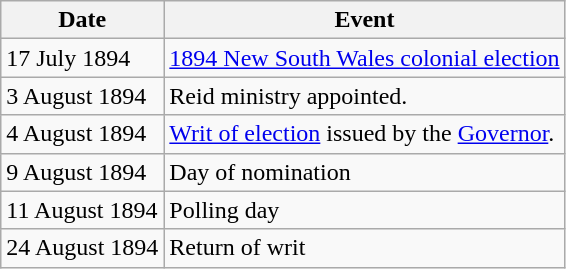<table class="wikitable">
<tr>
<th>Date</th>
<th>Event</th>
</tr>
<tr>
<td>17 July 1894</td>
<td><a href='#'>1894 New South Wales colonial election</a></td>
</tr>
<tr>
<td>3 August 1894</td>
<td>Reid ministry appointed.</td>
</tr>
<tr>
<td>4 August 1894</td>
<td><a href='#'>Writ of election</a> issued by the <a href='#'>Governor</a>.</td>
</tr>
<tr>
<td>9 August 1894</td>
<td>Day of nomination</td>
</tr>
<tr>
<td>11 August 1894</td>
<td>Polling day</td>
</tr>
<tr>
<td>24 August 1894</td>
<td>Return of writ</td>
</tr>
</table>
